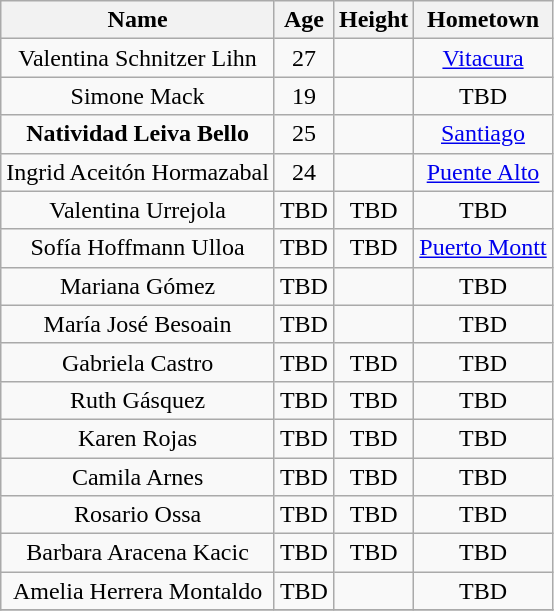<table class="sortable wikitable">
<tr>
<th>Name</th>
<th>Age</th>
<th>Height</th>
<th>Hometown</th>
</tr>
<tr>
<td style="text-align:center;">Valentina Schnitzer Lihn</td>
<td style="text-align:center;">27</td>
<td style="text-align:center;"></td>
<td style="text-align:center;"><a href='#'>Vitacura</a></td>
</tr>
<tr>
<td style="text-align:center;">Simone Mack</td>
<td style="text-align:center;">19</td>
<td style="text-align:center;"></td>
<td style="text-align:center;">TBD</td>
</tr>
<tr>
<td style="text-align:center;"><strong>Natividad Leiva Bello</strong></td>
<td style="text-align:center;">25</td>
<td style="text-align:center;"></td>
<td style="text-align:center;"><a href='#'>Santiago</a></td>
</tr>
<tr>
<td style="text-align:center;">Ingrid Aceitón Hormazabal</td>
<td style="text-align:center;">24</td>
<td style="text-align:center;"></td>
<td style="text-align:center;"><a href='#'>Puente Alto</a></td>
</tr>
<tr>
<td style="text-align:center;">Valentina Urrejola</td>
<td style="text-align:center;">TBD</td>
<td style="text-align:center;">TBD</td>
<td style="text-align:center;">TBD</td>
</tr>
<tr>
<td style="text-align:center;">Sofía Hoffmann Ulloa</td>
<td style="text-align:center;">TBD</td>
<td style="text-align:center;">TBD</td>
<td style="text-align:center;"><a href='#'>Puerto Montt</a></td>
</tr>
<tr>
<td style="text-align:center;">Mariana Gómez</td>
<td style="text-align:center;">TBD</td>
<td style="text-align:center;"></td>
<td style="text-align:center;">TBD</td>
</tr>
<tr>
<td style="text-align:center;">María José Besoain</td>
<td style="text-align:center;">TBD</td>
<td style="text-align:center;"></td>
<td style="text-align:center;">TBD</td>
</tr>
<tr>
<td style="text-align:center;">Gabriela Castro</td>
<td style="text-align:center;">TBD</td>
<td style="text-align:center;">TBD</td>
<td style="text-align:center;">TBD</td>
</tr>
<tr>
<td style="text-align:center;">Ruth Gásquez</td>
<td style="text-align:center;">TBD</td>
<td style="text-align:center;">TBD</td>
<td style="text-align:center;">TBD</td>
</tr>
<tr>
<td style="text-align:center;">Karen Rojas</td>
<td style="text-align:center;">TBD</td>
<td style="text-align:center;">TBD</td>
<td style="text-align:center;">TBD</td>
</tr>
<tr>
<td style="text-align:center;">Camila Arnes</td>
<td style="text-align:center;">TBD</td>
<td style="text-align:center;">TBD</td>
<td style="text-align:center;">TBD</td>
</tr>
<tr>
<td style="text-align:center;">Rosario Ossa</td>
<td style="text-align:center;">TBD</td>
<td style="text-align:center;">TBD</td>
<td style="text-align:center;">TBD</td>
</tr>
<tr>
<td style="text-align:center;">Barbara Aracena Kacic</td>
<td style="text-align:center;">TBD</td>
<td style="text-align:center;">TBD</td>
<td style="text-align:center;">TBD</td>
</tr>
<tr>
<td style="text-align:center;">Amelia Herrera Montaldo</td>
<td style="text-align:center;">TBD</td>
<td style="text-align:center;"></td>
<td style="text-align:center;">TBD</td>
</tr>
<tr>
</tr>
</table>
